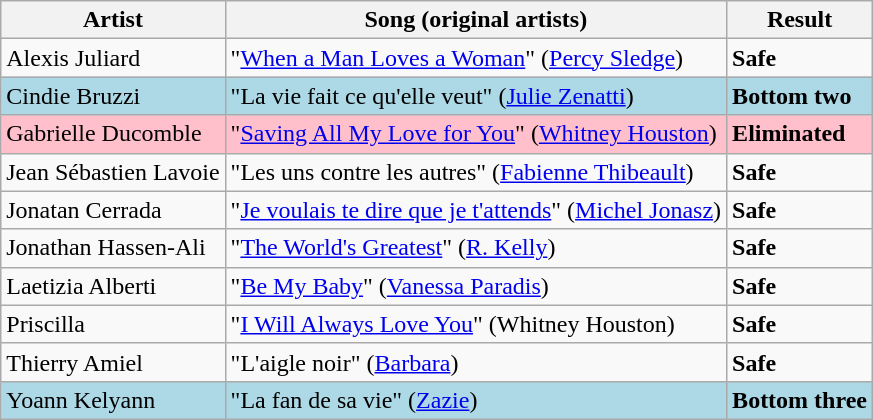<table class=wikitable>
<tr>
<th>Artist</th>
<th>Song (original artists)</th>
<th>Result</th>
</tr>
<tr>
<td>Alexis Juliard</td>
<td>"<a href='#'>When a Man Loves a Woman</a>" (<a href='#'>Percy Sledge</a>)</td>
<td><strong>Safe</strong></td>
</tr>
<tr style="background:lightblue;">
<td>Cindie Bruzzi</td>
<td>"La vie fait ce qu'elle veut" (<a href='#'>Julie Zenatti</a>)</td>
<td><strong>Bottom two</strong></td>
</tr>
<tr style="background:pink;">
<td>Gabrielle Ducomble</td>
<td>"<a href='#'>Saving All My Love for You</a>" (<a href='#'>Whitney Houston</a>)</td>
<td><strong>Eliminated</strong></td>
</tr>
<tr>
<td>Jean Sébastien Lavoie</td>
<td>"Les uns contre les autres" (<a href='#'>Fabienne Thibeault</a>)</td>
<td><strong>Safe</strong></td>
</tr>
<tr>
<td>Jonatan Cerrada</td>
<td>"<a href='#'>Je voulais te dire que je t'attends</a>" (<a href='#'>Michel Jonasz</a>)</td>
<td><strong>Safe</strong></td>
</tr>
<tr>
<td>Jonathan Hassen-Ali</td>
<td>"<a href='#'>The World's Greatest</a>" (<a href='#'>R. Kelly</a>)</td>
<td><strong>Safe</strong></td>
</tr>
<tr>
<td>Laetizia Alberti</td>
<td>"<a href='#'>Be My Baby</a>" (<a href='#'>Vanessa Paradis</a>)</td>
<td><strong>Safe</strong></td>
</tr>
<tr>
<td>Priscilla</td>
<td>"<a href='#'>I Will Always Love You</a>" (Whitney Houston)</td>
<td><strong>Safe</strong></td>
</tr>
<tr>
<td>Thierry Amiel</td>
<td>"L'aigle noir" (<a href='#'>Barbara</a>)</td>
<td><strong>Safe</strong></td>
</tr>
<tr style="background:lightblue;">
<td>Yoann Kelyann</td>
<td>"La fan de sa vie" (<a href='#'>Zazie</a>)</td>
<td><strong>Bottom three</strong></td>
</tr>
</table>
